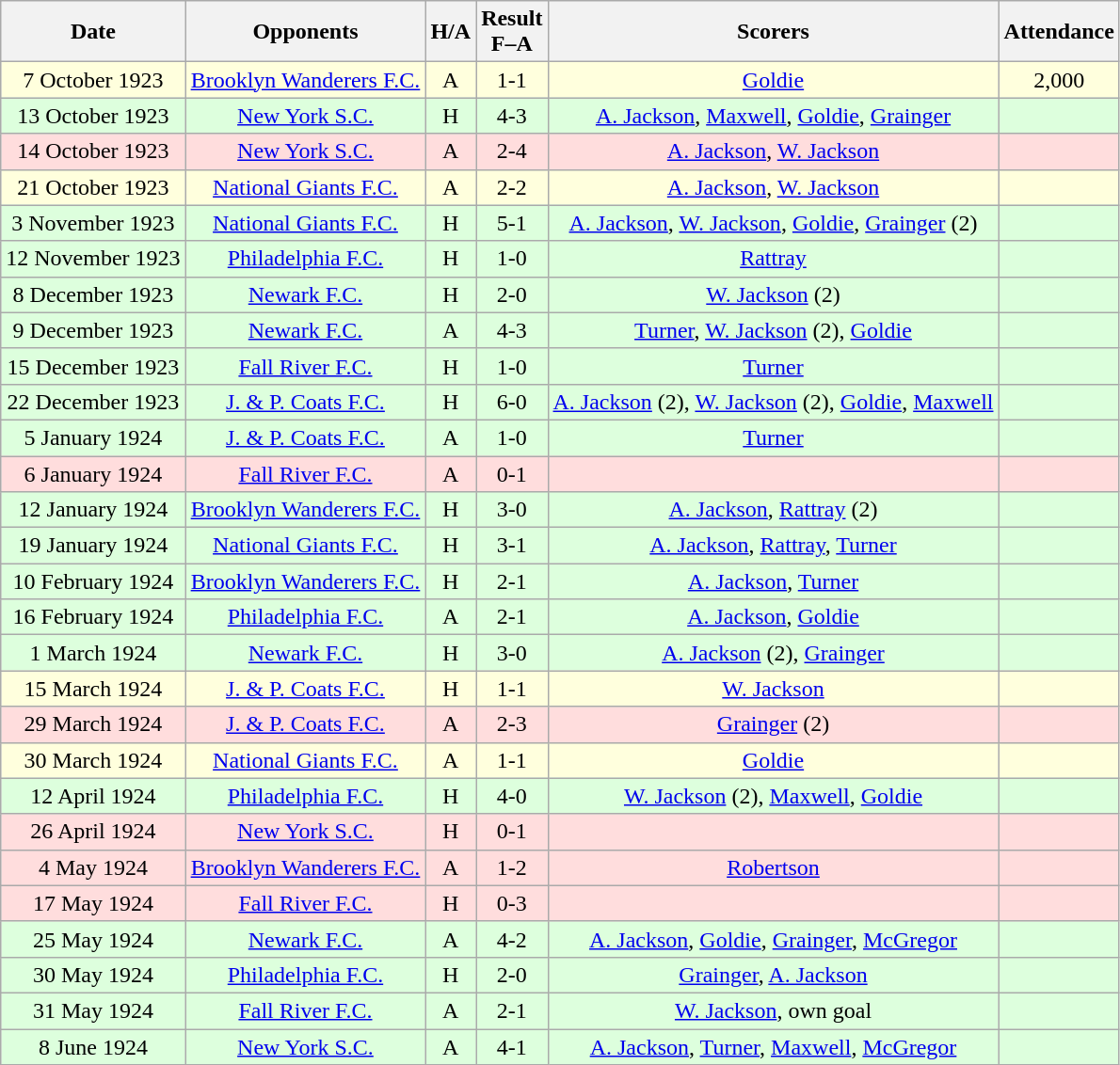<table class="wikitable" style="text-align:center">
<tr>
<th>Date</th>
<th>Opponents</th>
<th>H/A</th>
<th>Result<br>F–A</th>
<th>Scorers</th>
<th>Attendance</th>
</tr>
<tr bgcolor="#ffffdd">
<td>7 October 1923</td>
<td><a href='#'>Brooklyn Wanderers F.C.</a></td>
<td>A</td>
<td>1-1</td>
<td><a href='#'>Goldie</a></td>
<td>2,000</td>
</tr>
<tr bgcolor="#ddffdd">
<td>13 October 1923</td>
<td><a href='#'>New York S.C.</a></td>
<td>H</td>
<td>4-3</td>
<td><a href='#'>A. Jackson</a>, <a href='#'>Maxwell</a>, <a href='#'>Goldie</a>, <a href='#'>Grainger</a></td>
<td></td>
</tr>
<tr bgcolor="#ffdddd">
<td>14 October 1923</td>
<td><a href='#'>New York S.C.</a></td>
<td>A</td>
<td>2-4</td>
<td><a href='#'>A. Jackson</a>, <a href='#'>W. Jackson</a></td>
<td></td>
</tr>
<tr bgcolor="#ffffdd">
<td>21 October 1923</td>
<td><a href='#'>National Giants F.C.</a></td>
<td>A</td>
<td>2-2</td>
<td><a href='#'>A. Jackson</a>, <a href='#'>W. Jackson</a></td>
<td></td>
</tr>
<tr bgcolor="#ddffdd">
<td>3 November 1923</td>
<td><a href='#'>National Giants F.C.</a></td>
<td>H</td>
<td>5-1</td>
<td><a href='#'>A. Jackson</a>, <a href='#'>W. Jackson</a>, <a href='#'>Goldie</a>, <a href='#'>Grainger</a> (2)</td>
<td></td>
</tr>
<tr bgcolor="#ddffdd">
<td>12 November 1923</td>
<td><a href='#'>Philadelphia F.C.</a></td>
<td>H</td>
<td>1-0</td>
<td><a href='#'>Rattray</a></td>
<td></td>
</tr>
<tr bgcolor="#ddffdd">
<td>8 December 1923</td>
<td><a href='#'>Newark F.C.</a></td>
<td>H</td>
<td>2-0</td>
<td><a href='#'>W. Jackson</a> (2)</td>
<td></td>
</tr>
<tr bgcolor="#ddffdd">
<td>9 December 1923</td>
<td><a href='#'>Newark F.C.</a></td>
<td>A</td>
<td>4-3</td>
<td><a href='#'>Turner</a>, <a href='#'>W. Jackson</a> (2), <a href='#'>Goldie</a></td>
<td></td>
</tr>
<tr bgcolor="#ddffdd">
<td>15 December 1923</td>
<td><a href='#'>Fall River F.C.</a></td>
<td>H</td>
<td>1-0</td>
<td><a href='#'>Turner</a></td>
<td></td>
</tr>
<tr bgcolor="#ddffdd">
<td>22 December 1923</td>
<td><a href='#'>J. & P. Coats F.C.</a></td>
<td>H</td>
<td>6-0</td>
<td><a href='#'>A. Jackson</a> (2), <a href='#'>W. Jackson</a> (2), <a href='#'>Goldie</a>, <a href='#'>Maxwell</a></td>
<td></td>
</tr>
<tr bgcolor="#ddffdd">
<td>5 January 1924</td>
<td><a href='#'>J. & P. Coats F.C.</a></td>
<td>A</td>
<td>1-0</td>
<td><a href='#'>Turner</a></td>
<td></td>
</tr>
<tr bgcolor="#ffdddd">
<td>6 January 1924</td>
<td><a href='#'>Fall River F.C.</a></td>
<td>A</td>
<td>0-1</td>
<td></td>
<td></td>
</tr>
<tr bgcolor="#ddffdd">
<td>12 January 1924</td>
<td><a href='#'>Brooklyn Wanderers F.C.</a></td>
<td>H</td>
<td>3-0</td>
<td><a href='#'>A. Jackson</a>, <a href='#'>Rattray</a> (2)</td>
<td></td>
</tr>
<tr bgcolor="#ddffdd">
<td>19 January 1924</td>
<td><a href='#'>National Giants F.C.</a></td>
<td>H</td>
<td>3-1</td>
<td><a href='#'>A. Jackson</a>, <a href='#'>Rattray</a>, <a href='#'>Turner</a></td>
<td></td>
</tr>
<tr bgcolor="#ddffdd">
<td>10 February 1924</td>
<td><a href='#'>Brooklyn Wanderers F.C.</a></td>
<td>H</td>
<td>2-1</td>
<td><a href='#'>A. Jackson</a>, <a href='#'>Turner</a></td>
<td></td>
</tr>
<tr bgcolor="#ddffdd">
<td>16 February 1924</td>
<td><a href='#'>Philadelphia F.C.</a></td>
<td>A</td>
<td>2-1</td>
<td><a href='#'>A. Jackson</a>, <a href='#'>Goldie</a></td>
<td></td>
</tr>
<tr bgcolor="#ddffdd">
<td>1 March 1924</td>
<td><a href='#'>Newark F.C.</a></td>
<td>H</td>
<td>3-0</td>
<td><a href='#'>A. Jackson</a> (2), <a href='#'>Grainger</a></td>
<td></td>
</tr>
<tr bgcolor="#ffffdd">
<td>15 March 1924</td>
<td><a href='#'>J. & P. Coats F.C.</a></td>
<td>H</td>
<td>1-1</td>
<td><a href='#'>W. Jackson</a></td>
<td></td>
</tr>
<tr bgcolor="#ffdddd">
<td>29 March 1924</td>
<td><a href='#'>J. & P. Coats F.C.</a></td>
<td>A</td>
<td>2-3</td>
<td><a href='#'>Grainger</a> (2)</td>
<td></td>
</tr>
<tr bgcolor="#ffffdd">
<td>30 March 1924</td>
<td><a href='#'>National Giants F.C.</a></td>
<td>A</td>
<td>1-1</td>
<td><a href='#'>Goldie</a></td>
<td></td>
</tr>
<tr bgcolor="#ddffdd">
<td>12 April 1924</td>
<td><a href='#'>Philadelphia F.C.</a></td>
<td>H</td>
<td>4-0</td>
<td><a href='#'>W. Jackson</a> (2), <a href='#'>Maxwell</a>, <a href='#'>Goldie</a></td>
<td></td>
</tr>
<tr bgcolor="#ffdddd">
<td>26 April 1924</td>
<td><a href='#'>New York S.C.</a></td>
<td>H</td>
<td>0-1</td>
<td></td>
<td></td>
</tr>
<tr bgcolor="#ffdddd">
<td>4 May 1924</td>
<td><a href='#'>Brooklyn Wanderers F.C.</a></td>
<td>A</td>
<td>1-2</td>
<td><a href='#'>Robertson</a></td>
<td></td>
</tr>
<tr bgcolor="#ffdddd">
<td>17 May 1924</td>
<td><a href='#'>Fall River F.C.</a></td>
<td>H</td>
<td>0-3</td>
<td></td>
<td></td>
</tr>
<tr bgcolor="#ddffdd">
<td>25 May 1924</td>
<td><a href='#'>Newark F.C.</a></td>
<td>A</td>
<td>4-2</td>
<td><a href='#'>A. Jackson</a>, <a href='#'>Goldie</a>, <a href='#'>Grainger</a>, <a href='#'>McGregor</a></td>
<td></td>
</tr>
<tr bgcolor="#ddffdd">
<td>30 May 1924</td>
<td><a href='#'>Philadelphia F.C.</a></td>
<td>H</td>
<td>2-0</td>
<td><a href='#'>Grainger</a>, <a href='#'>A. Jackson</a></td>
<td></td>
</tr>
<tr bgcolor="#ddffdd">
<td>31 May 1924</td>
<td><a href='#'>Fall River F.C.</a></td>
<td>A</td>
<td>2-1</td>
<td><a href='#'>W. Jackson</a>, own goal</td>
<td></td>
</tr>
<tr bgcolor="#ddffdd">
<td>8 June 1924</td>
<td><a href='#'>New York S.C.</a></td>
<td>A</td>
<td>4-1</td>
<td><a href='#'>A. Jackson</a>, <a href='#'>Turner</a>, <a href='#'>Maxwell</a>, <a href='#'>McGregor</a></td>
<td></td>
</tr>
</table>
